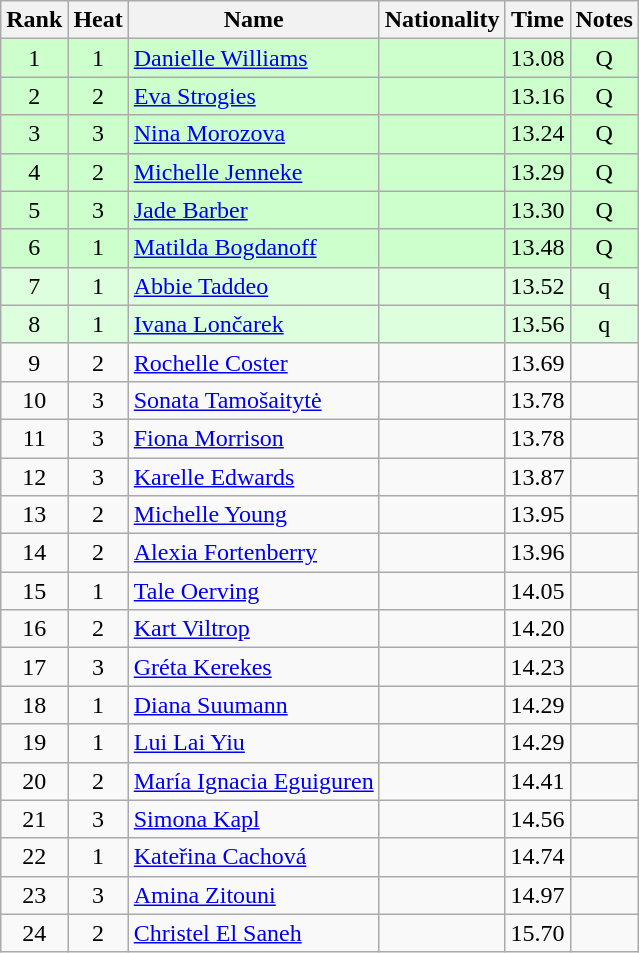<table class="wikitable sortable" style="text-align:center">
<tr>
<th>Rank</th>
<th>Heat</th>
<th>Name</th>
<th>Nationality</th>
<th>Time</th>
<th>Notes</th>
</tr>
<tr bgcolor=ccffcc>
<td>1</td>
<td>1</td>
<td align=left><a href='#'>Danielle Williams</a></td>
<td align=left></td>
<td>13.08</td>
<td>Q</td>
</tr>
<tr bgcolor=ccffcc>
<td>2</td>
<td>2</td>
<td align=left><a href='#'>Eva Strogies</a></td>
<td align=left></td>
<td>13.16</td>
<td>Q</td>
</tr>
<tr bgcolor=ccffcc>
<td>3</td>
<td>3</td>
<td align=left><a href='#'>Nina Morozova</a></td>
<td align=left></td>
<td>13.24</td>
<td>Q</td>
</tr>
<tr bgcolor=ccffcc>
<td>4</td>
<td>2</td>
<td align=left><a href='#'>Michelle Jenneke</a></td>
<td align=left></td>
<td>13.29</td>
<td>Q</td>
</tr>
<tr bgcolor=ccffcc>
<td>5</td>
<td>3</td>
<td align=left><a href='#'>Jade Barber</a></td>
<td align=left></td>
<td>13.30</td>
<td>Q</td>
</tr>
<tr bgcolor=ccffcc>
<td>6</td>
<td>1</td>
<td align=left><a href='#'>Matilda Bogdanoff</a></td>
<td align=left></td>
<td>13.48</td>
<td>Q</td>
</tr>
<tr bgcolor=ddffdd>
<td>7</td>
<td>1</td>
<td align=left><a href='#'>Abbie Taddeo</a></td>
<td align=left></td>
<td>13.52</td>
<td>q</td>
</tr>
<tr bgcolor=ddffdd>
<td>8</td>
<td>1</td>
<td align=left><a href='#'>Ivana Lončarek</a></td>
<td align=left></td>
<td>13.56</td>
<td>q</td>
</tr>
<tr>
<td>9</td>
<td>2</td>
<td align=left><a href='#'>Rochelle Coster</a></td>
<td align=left></td>
<td>13.69</td>
<td></td>
</tr>
<tr>
<td>10</td>
<td>3</td>
<td align=left><a href='#'>Sonata Tamošaitytė</a></td>
<td align=left></td>
<td>13.78</td>
<td></td>
</tr>
<tr>
<td>11</td>
<td>3</td>
<td align=left><a href='#'>Fiona Morrison</a></td>
<td align=left></td>
<td>13.78</td>
<td></td>
</tr>
<tr>
<td>12</td>
<td>3</td>
<td align=left><a href='#'>Karelle Edwards</a></td>
<td align=left></td>
<td>13.87</td>
<td></td>
</tr>
<tr>
<td>13</td>
<td>2</td>
<td align=left><a href='#'>Michelle Young</a></td>
<td align=left></td>
<td>13.95</td>
<td></td>
</tr>
<tr>
<td>14</td>
<td>2</td>
<td align=left><a href='#'>Alexia Fortenberry</a></td>
<td align=left></td>
<td>13.96</td>
<td></td>
</tr>
<tr>
<td>15</td>
<td>1</td>
<td align=left><a href='#'>Tale Oerving</a></td>
<td align=left></td>
<td>14.05</td>
<td></td>
</tr>
<tr>
<td>16</td>
<td>2</td>
<td align=left><a href='#'>Kart Viltrop</a></td>
<td align=left></td>
<td>14.20</td>
<td></td>
</tr>
<tr>
<td>17</td>
<td>3</td>
<td align=left><a href='#'>Gréta Kerekes</a></td>
<td align=left></td>
<td>14.23</td>
<td></td>
</tr>
<tr>
<td>18</td>
<td>1</td>
<td align=left><a href='#'>Diana Suumann</a></td>
<td align=left></td>
<td>14.29</td>
<td></td>
</tr>
<tr>
<td>19</td>
<td>1</td>
<td align=left><a href='#'>Lui Lai Yiu</a></td>
<td align=left></td>
<td>14.29</td>
<td></td>
</tr>
<tr>
<td>20</td>
<td>2</td>
<td align=left><a href='#'>María Ignacia Eguiguren</a></td>
<td align=left></td>
<td>14.41</td>
<td></td>
</tr>
<tr>
<td>21</td>
<td>3</td>
<td align=left><a href='#'>Simona Kapl</a></td>
<td align=left></td>
<td>14.56</td>
<td></td>
</tr>
<tr>
<td>22</td>
<td>1</td>
<td align=left><a href='#'>Kateřina Cachová</a></td>
<td align=left></td>
<td>14.74</td>
<td></td>
</tr>
<tr>
<td>23</td>
<td>3</td>
<td align=left><a href='#'>Amina Zitouni</a></td>
<td align=left></td>
<td>14.97</td>
<td></td>
</tr>
<tr>
<td>24</td>
<td>2</td>
<td align=left><a href='#'>Christel El Saneh</a></td>
<td align=left></td>
<td>15.70</td>
<td></td>
</tr>
</table>
